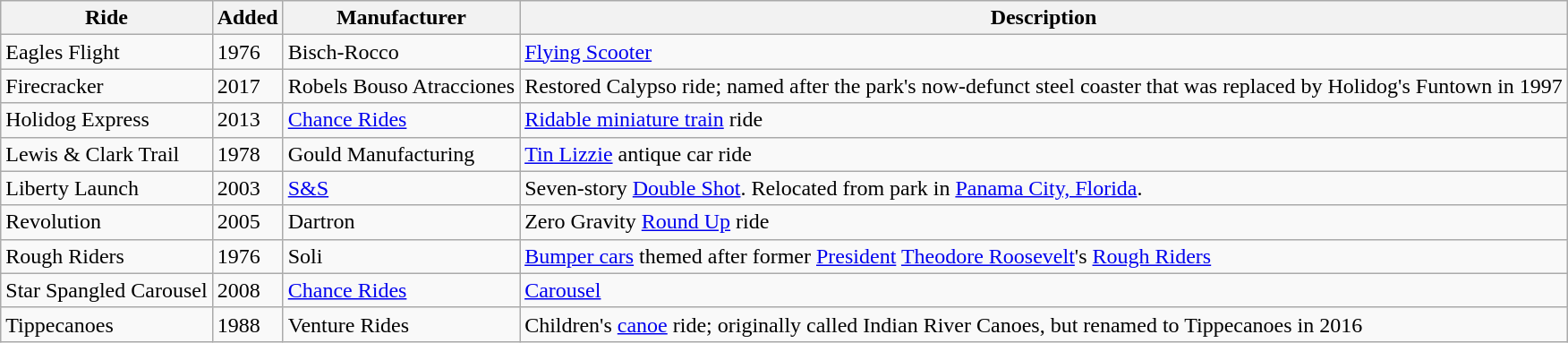<table class="wikitable sortable">
<tr>
<th scope="col">Ride</th>
<th scope="col">Added</th>
<th scope="col">Manufacturer</th>
<th scope="col" class="unsortable">Description</th>
</tr>
<tr>
<td>Eagles Flight</td>
<td>1976</td>
<td>Bisch-Rocco</td>
<td><a href='#'>Flying Scooter</a></td>
</tr>
<tr>
<td>Firecracker</td>
<td>2017</td>
<td>Robels Bouso Atracciones</td>
<td>Restored Calypso ride; named after the park's now-defunct steel coaster that was replaced by Holidog's Funtown in 1997</td>
</tr>
<tr>
<td>Holidog Express</td>
<td>2013</td>
<td><a href='#'>Chance Rides</a></td>
<td><a href='#'>Ridable miniature train</a> ride</td>
</tr>
<tr>
<td>Lewis & Clark Trail</td>
<td>1978</td>
<td>Gould Manufacturing</td>
<td><a href='#'>Tin Lizzie</a> antique car ride</td>
</tr>
<tr>
<td>Liberty Launch</td>
<td>2003</td>
<td><a href='#'>S&S</a></td>
<td>Seven-story <a href='#'>Double Shot</a>. Relocated from park in <a href='#'>Panama City, Florida</a>.</td>
</tr>
<tr>
<td>Revolution</td>
<td>2005</td>
<td>Dartron</td>
<td>Zero Gravity <a href='#'>Round Up</a> ride</td>
</tr>
<tr>
<td>Rough Riders</td>
<td>1976</td>
<td>Soli</td>
<td><a href='#'>Bumper cars</a> themed after former <a href='#'>President</a> <a href='#'>Theodore Roosevelt</a>'s <a href='#'>Rough Riders</a></td>
</tr>
<tr>
<td>Star Spangled Carousel</td>
<td>2008</td>
<td><a href='#'>Chance Rides</a></td>
<td><a href='#'>Carousel</a></td>
</tr>
<tr>
<td>Tippecanoes</td>
<td>1988</td>
<td>Venture Rides</td>
<td>Children's <a href='#'>canoe</a> ride; originally called Indian River Canoes, but renamed to Tippecanoes in 2016</td>
</tr>
</table>
